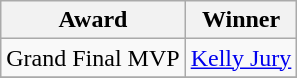<table class="wikitable collapsible">
<tr>
<th>Award</th>
<th>Winner</th>
</tr>
<tr>
<td>Grand Final MVP</td>
<td><a href='#'>Kelly Jury</a></td>
</tr>
<tr>
</tr>
</table>
